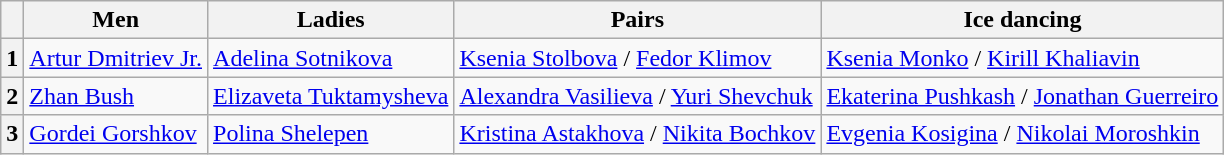<table class="wikitable">
<tr>
<th></th>
<th>Men</th>
<th>Ladies</th>
<th>Pairs</th>
<th>Ice dancing</th>
</tr>
<tr>
<th>1</th>
<td><a href='#'>Artur Dmitriev Jr.</a></td>
<td><a href='#'>Adelina Sotnikova</a></td>
<td><a href='#'>Ksenia Stolbova</a> / <a href='#'>Fedor Klimov</a></td>
<td><a href='#'>Ksenia Monko</a> / <a href='#'>Kirill Khaliavin</a></td>
</tr>
<tr>
<th>2</th>
<td><a href='#'>Zhan Bush</a></td>
<td><a href='#'>Elizaveta Tuktamysheva</a></td>
<td><a href='#'>Alexandra Vasilieva</a> / <a href='#'>Yuri Shevchuk</a></td>
<td><a href='#'>Ekaterina Pushkash</a> / <a href='#'>Jonathan Guerreiro</a></td>
</tr>
<tr>
<th>3</th>
<td><a href='#'>Gordei Gorshkov</a></td>
<td><a href='#'>Polina Shelepen</a></td>
<td><a href='#'>Kristina Astakhova</a> / <a href='#'>Nikita Bochkov</a></td>
<td><a href='#'>Evgenia Kosigina</a> / <a href='#'>Nikolai Moroshkin</a></td>
</tr>
</table>
